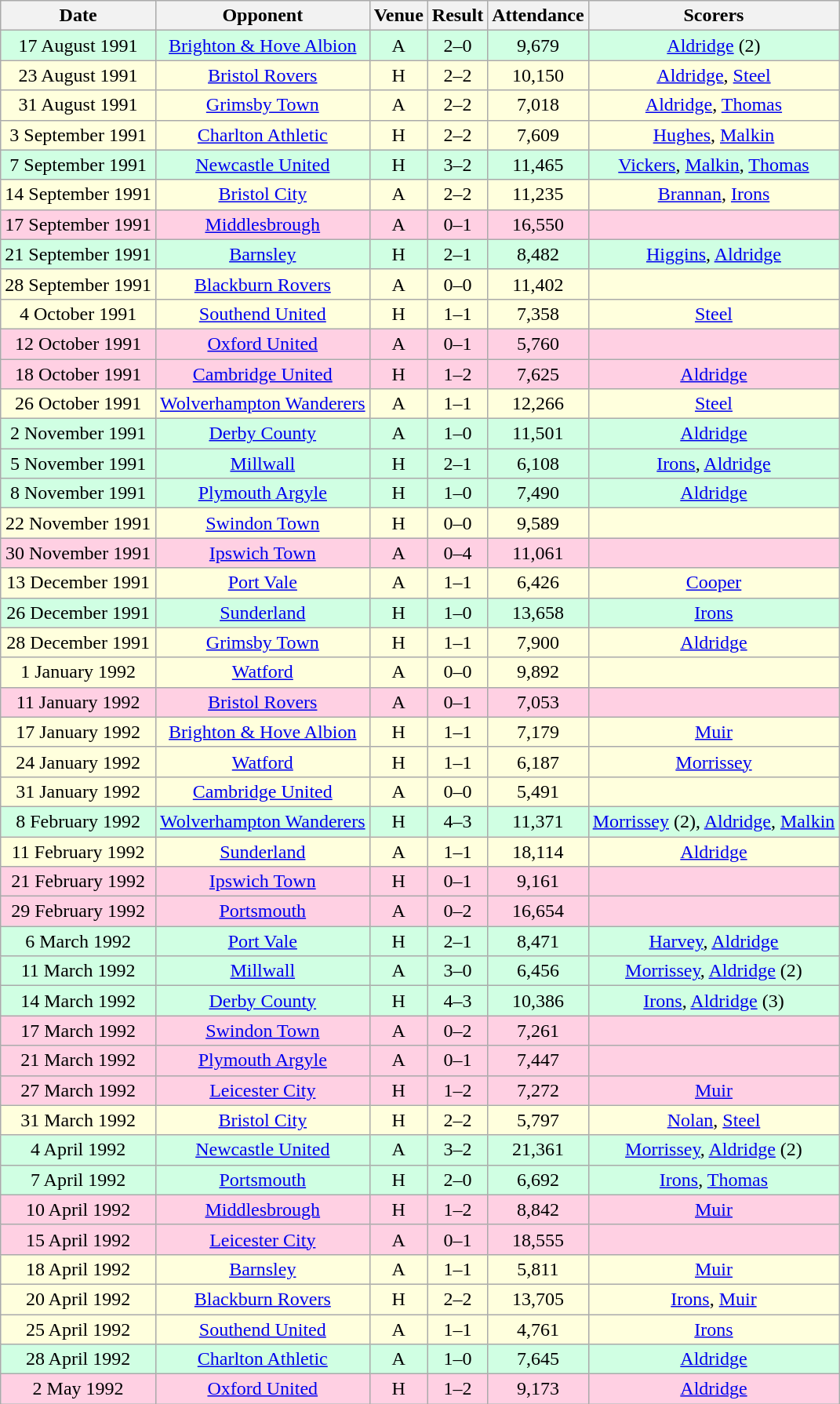<table class="wikitable sortable" style="font-size:100%; text-align:center">
<tr>
<th>Date</th>
<th>Opponent</th>
<th>Venue</th>
<th>Result</th>
<th>Attendance</th>
<th>Scorers</th>
</tr>
<tr style="background-color: #d0ffe3;">
<td>17 August 1991</td>
<td><a href='#'>Brighton & Hove Albion</a></td>
<td>A</td>
<td>2–0</td>
<td>9,679</td>
<td><a href='#'>Aldridge</a> (2)</td>
</tr>
<tr style="background-color: #ffffdd;">
<td>23 August 1991</td>
<td><a href='#'>Bristol Rovers</a></td>
<td>H</td>
<td>2–2</td>
<td>10,150</td>
<td><a href='#'>Aldridge</a>, <a href='#'>Steel</a></td>
</tr>
<tr style="background-color: #ffffdd;">
<td>31 August 1991</td>
<td><a href='#'>Grimsby Town</a></td>
<td>A</td>
<td>2–2</td>
<td>7,018</td>
<td><a href='#'>Aldridge</a>, <a href='#'>Thomas</a></td>
</tr>
<tr style="background-color: #ffffdd;">
<td>3 September 1991</td>
<td><a href='#'>Charlton Athletic</a></td>
<td>H</td>
<td>2–2</td>
<td>7,609</td>
<td><a href='#'>Hughes</a>, <a href='#'>Malkin</a></td>
</tr>
<tr style="background-color: #d0ffe3;">
<td>7 September 1991</td>
<td><a href='#'>Newcastle United</a></td>
<td>H</td>
<td>3–2</td>
<td>11,465</td>
<td><a href='#'>Vickers</a>, <a href='#'>Malkin</a>, <a href='#'>Thomas</a></td>
</tr>
<tr style="background-color: #ffffdd;">
<td>14 September 1991</td>
<td><a href='#'>Bristol City</a></td>
<td>A</td>
<td>2–2</td>
<td>11,235</td>
<td><a href='#'>Brannan</a>, <a href='#'>Irons</a></td>
</tr>
<tr style="background-color: #ffd0e3;">
<td>17 September 1991</td>
<td><a href='#'>Middlesbrough</a></td>
<td>A</td>
<td>0–1</td>
<td>16,550</td>
<td></td>
</tr>
<tr style="background-color: #d0ffe3;">
<td>21 September 1991</td>
<td><a href='#'>Barnsley</a></td>
<td>H</td>
<td>2–1</td>
<td>8,482</td>
<td><a href='#'>Higgins</a>, <a href='#'>Aldridge</a></td>
</tr>
<tr style="background-color: #ffffdd;">
<td>28 September 1991</td>
<td><a href='#'>Blackburn Rovers</a></td>
<td>A</td>
<td>0–0</td>
<td>11,402</td>
<td></td>
</tr>
<tr style="background-color: #ffffdd;">
<td>4 October 1991</td>
<td><a href='#'>Southend United</a></td>
<td>H</td>
<td>1–1</td>
<td>7,358</td>
<td><a href='#'>Steel</a></td>
</tr>
<tr style="background-color: #ffd0e3;">
<td>12 October 1991</td>
<td><a href='#'>Oxford United</a></td>
<td>A</td>
<td>0–1</td>
<td>5,760</td>
<td></td>
</tr>
<tr style="background-color: #ffd0e3;">
<td>18 October 1991</td>
<td><a href='#'>Cambridge United</a></td>
<td>H</td>
<td>1–2</td>
<td>7,625</td>
<td><a href='#'>Aldridge</a></td>
</tr>
<tr style="background-color: #ffffdd;">
<td>26 October 1991</td>
<td><a href='#'>Wolverhampton Wanderers</a></td>
<td>A</td>
<td>1–1</td>
<td>12,266</td>
<td><a href='#'>Steel</a></td>
</tr>
<tr style="background-color: #d0ffe3;">
<td>2 November 1991</td>
<td><a href='#'>Derby County</a></td>
<td>A</td>
<td>1–0</td>
<td>11,501</td>
<td><a href='#'>Aldridge</a></td>
</tr>
<tr style="background-color: #d0ffe3;">
<td>5 November 1991</td>
<td><a href='#'>Millwall</a></td>
<td>H</td>
<td>2–1</td>
<td>6,108</td>
<td><a href='#'>Irons</a>, <a href='#'>Aldridge</a></td>
</tr>
<tr style="background-color: #d0ffe3;">
<td>8 November 1991</td>
<td><a href='#'>Plymouth Argyle</a></td>
<td>H</td>
<td>1–0</td>
<td>7,490</td>
<td><a href='#'>Aldridge</a></td>
</tr>
<tr style="background-color: #ffffdd;">
<td>22 November 1991</td>
<td><a href='#'>Swindon Town</a></td>
<td>H</td>
<td>0–0</td>
<td>9,589</td>
<td></td>
</tr>
<tr style="background-color: #ffd0e3;">
<td>30 November 1991</td>
<td><a href='#'>Ipswich Town</a></td>
<td>A</td>
<td>0–4</td>
<td>11,061</td>
<td></td>
</tr>
<tr style="background-color: #ffffdd;">
<td>13 December 1991</td>
<td><a href='#'>Port Vale</a></td>
<td>A</td>
<td>1–1</td>
<td>6,426</td>
<td><a href='#'>Cooper</a></td>
</tr>
<tr style="background-color: #d0ffe3;">
<td>26 December 1991</td>
<td><a href='#'>Sunderland</a></td>
<td>H</td>
<td>1–0</td>
<td>13,658</td>
<td><a href='#'>Irons</a></td>
</tr>
<tr style="background-color: #ffffdd;">
<td>28 December 1991</td>
<td><a href='#'>Grimsby Town</a></td>
<td>H</td>
<td>1–1</td>
<td>7,900</td>
<td><a href='#'>Aldridge</a></td>
</tr>
<tr style="background-color: #ffffdd;">
<td>1 January 1992</td>
<td><a href='#'>Watford</a></td>
<td>A</td>
<td>0–0</td>
<td>9,892</td>
<td></td>
</tr>
<tr style="background-color: #ffd0e3;">
<td>11 January 1992</td>
<td><a href='#'>Bristol Rovers</a></td>
<td>A</td>
<td>0–1</td>
<td>7,053</td>
<td></td>
</tr>
<tr style="background-color: #ffffdd;">
<td>17 January 1992</td>
<td><a href='#'>Brighton & Hove Albion</a></td>
<td>H</td>
<td>1–1</td>
<td>7,179</td>
<td><a href='#'>Muir</a></td>
</tr>
<tr style="background-color: #ffffdd;">
<td>24 January 1992</td>
<td><a href='#'>Watford</a></td>
<td>H</td>
<td>1–1</td>
<td>6,187</td>
<td><a href='#'>Morrissey</a></td>
</tr>
<tr style="background-color: #ffffdd;">
<td>31 January 1992</td>
<td><a href='#'>Cambridge United</a></td>
<td>A</td>
<td>0–0</td>
<td>5,491</td>
<td></td>
</tr>
<tr style="background-color: #d0ffe3;">
<td>8 February 1992</td>
<td><a href='#'>Wolverhampton Wanderers</a></td>
<td>H</td>
<td>4–3</td>
<td>11,371</td>
<td><a href='#'>Morrissey</a> (2), <a href='#'>Aldridge</a>, <a href='#'>Malkin</a></td>
</tr>
<tr style="background-color: #ffffdd;">
<td>11 February 1992</td>
<td><a href='#'>Sunderland</a></td>
<td>A</td>
<td>1–1</td>
<td>18,114</td>
<td><a href='#'>Aldridge</a></td>
</tr>
<tr style="background-color: #ffd0e3;">
<td>21 February 1992</td>
<td><a href='#'>Ipswich Town</a></td>
<td>H</td>
<td>0–1</td>
<td>9,161</td>
<td></td>
</tr>
<tr style="background-color: #ffd0e3;">
<td>29 February 1992</td>
<td><a href='#'>Portsmouth</a></td>
<td>A</td>
<td>0–2</td>
<td>16,654</td>
<td></td>
</tr>
<tr style="background-color: #d0ffe3;">
<td>6 March 1992</td>
<td><a href='#'>Port Vale</a></td>
<td>H</td>
<td>2–1</td>
<td>8,471</td>
<td><a href='#'>Harvey</a>, <a href='#'>Aldridge</a></td>
</tr>
<tr style="background-color: #d0ffe3;">
<td>11 March 1992</td>
<td><a href='#'>Millwall</a></td>
<td>A</td>
<td>3–0</td>
<td>6,456</td>
<td><a href='#'>Morrissey</a>, <a href='#'>Aldridge</a> (2)</td>
</tr>
<tr style="background-color: #d0ffe3;">
<td>14 March 1992</td>
<td><a href='#'>Derby County</a></td>
<td>H</td>
<td>4–3</td>
<td>10,386</td>
<td><a href='#'>Irons</a>, <a href='#'>Aldridge</a> (3)</td>
</tr>
<tr style="background-color: #ffd0e3;">
<td>17 March 1992</td>
<td><a href='#'>Swindon Town</a></td>
<td>A</td>
<td>0–2</td>
<td>7,261</td>
<td></td>
</tr>
<tr style="background-color: #ffd0e3;">
<td>21 March 1992</td>
<td><a href='#'>Plymouth Argyle</a></td>
<td>A</td>
<td>0–1</td>
<td>7,447</td>
<td></td>
</tr>
<tr style="background-color: #ffd0e3;">
<td>27 March 1992</td>
<td><a href='#'>Leicester City</a></td>
<td>H</td>
<td>1–2</td>
<td>7,272</td>
<td><a href='#'>Muir</a></td>
</tr>
<tr style="background-color: #ffffdd;">
<td>31 March 1992</td>
<td><a href='#'>Bristol City</a></td>
<td>H</td>
<td>2–2</td>
<td>5,797</td>
<td><a href='#'>Nolan</a>, <a href='#'>Steel</a></td>
</tr>
<tr style="background-color: #d0ffe3;">
<td>4 April 1992</td>
<td><a href='#'>Newcastle United</a></td>
<td>A</td>
<td>3–2</td>
<td>21,361</td>
<td><a href='#'>Morrissey</a>, <a href='#'>Aldridge</a> (2)</td>
</tr>
<tr style="background-color: #d0ffe3;">
<td>7 April 1992</td>
<td><a href='#'>Portsmouth</a></td>
<td>H</td>
<td>2–0</td>
<td>6,692</td>
<td><a href='#'>Irons</a>, <a href='#'>Thomas</a></td>
</tr>
<tr style="background-color: #ffd0e3;">
<td>10 April 1992</td>
<td><a href='#'>Middlesbrough</a></td>
<td>H</td>
<td>1–2</td>
<td>8,842</td>
<td><a href='#'>Muir</a></td>
</tr>
<tr style="background-color: #ffd0e3;">
<td>15 April 1992</td>
<td><a href='#'>Leicester City</a></td>
<td>A</td>
<td>0–1</td>
<td>18,555</td>
<td></td>
</tr>
<tr style="background-color: #ffffdd;">
<td>18 April 1992</td>
<td><a href='#'>Barnsley</a></td>
<td>A</td>
<td>1–1</td>
<td>5,811</td>
<td><a href='#'>Muir</a></td>
</tr>
<tr style="background-color: #ffffdd;">
<td>20 April 1992</td>
<td><a href='#'>Blackburn Rovers</a></td>
<td>H</td>
<td>2–2</td>
<td>13,705</td>
<td><a href='#'>Irons</a>, <a href='#'>Muir</a></td>
</tr>
<tr style="background-color: #ffffdd;">
<td>25 April 1992</td>
<td><a href='#'>Southend United</a></td>
<td>A</td>
<td>1–1</td>
<td>4,761</td>
<td><a href='#'>Irons</a></td>
</tr>
<tr style="background-color: #d0ffe3;">
<td>28 April 1992</td>
<td><a href='#'>Charlton Athletic</a></td>
<td>A</td>
<td>1–0</td>
<td>7,645</td>
<td><a href='#'>Aldridge</a></td>
</tr>
<tr style="background-color: #ffd0e3;">
<td>2 May 1992</td>
<td><a href='#'>Oxford United</a></td>
<td>H</td>
<td>1–2</td>
<td>9,173</td>
<td><a href='#'>Aldridge</a></td>
</tr>
</table>
